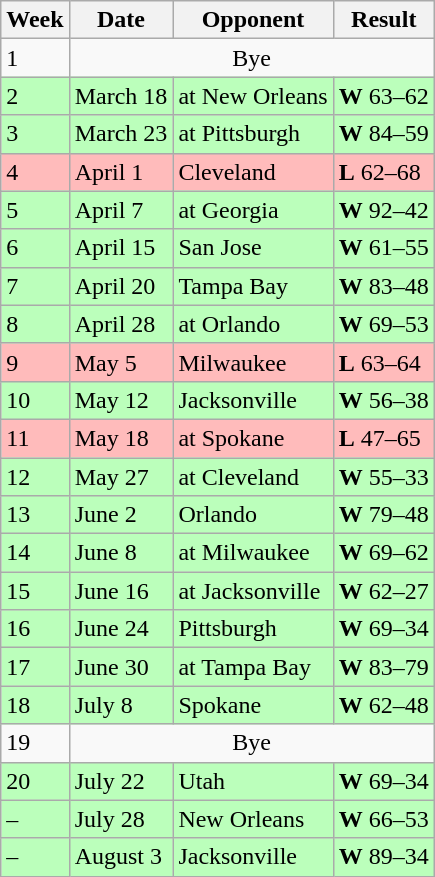<table class="wikitable">
<tr>
<th>Week</th>
<th>Date</th>
<th>Opponent</th>
<th>Result</th>
</tr>
<tr>
<td>1</td>
<td colspan="3" align="center">Bye</td>
</tr>
<tr bgcolor="#bbffbb">
<td>2</td>
<td>March 18</td>
<td>at New Orleans</td>
<td><strong>W</strong> 63–62</td>
</tr>
<tr bgcolor="#bbffbb">
<td>3</td>
<td>March 23</td>
<td>at Pittsburgh</td>
<td><strong>W</strong> 84–59</td>
</tr>
<tr bgcolor="#ffbbbb">
<td>4</td>
<td>April 1</td>
<td>Cleveland</td>
<td><strong>L</strong> 62–68</td>
</tr>
<tr bgcolor="#bbffbb">
<td>5</td>
<td>April 7</td>
<td>at Georgia</td>
<td><strong>W</strong> 92–42</td>
</tr>
<tr bgcolor="#bbffbb">
<td>6</td>
<td>April 15</td>
<td>San Jose</td>
<td><strong>W</strong> 61–55</td>
</tr>
<tr bgcolor="#bbffbb">
<td>7</td>
<td>April 20</td>
<td>Tampa Bay</td>
<td><strong>W</strong> 83–48</td>
</tr>
<tr bgcolor="#bbffbb">
<td>8</td>
<td>April 28</td>
<td>at Orlando</td>
<td><strong>W</strong> 69–53</td>
</tr>
<tr bgcolor="#ffbbbb">
<td>9</td>
<td>May 5</td>
<td>Milwaukee</td>
<td><strong>L</strong> 63–64</td>
</tr>
<tr bgcolor="#bbffbb">
<td>10</td>
<td>May 12</td>
<td>Jacksonville</td>
<td><strong>W</strong> 56–38</td>
</tr>
<tr bgcolor="#ffbbbb">
<td>11</td>
<td>May 18</td>
<td>at Spokane</td>
<td><strong>L</strong> 47–65</td>
</tr>
<tr bgcolor="#bbffbb">
<td>12</td>
<td>May 27</td>
<td>at Cleveland</td>
<td><strong>W</strong> 55–33</td>
</tr>
<tr bgcolor="#bbffbb">
<td>13</td>
<td>June 2</td>
<td>Orlando</td>
<td><strong>W</strong> 79–48</td>
</tr>
<tr bgcolor="#bbffbb">
<td>14</td>
<td>June 8</td>
<td>at Milwaukee</td>
<td><strong>W</strong> 69–62</td>
</tr>
<tr bgcolor="#bbffbb">
<td>15</td>
<td>June 16</td>
<td>at Jacksonville</td>
<td><strong>W</strong> 62–27</td>
</tr>
<tr bgcolor="#bbffbb">
<td>16</td>
<td>June 24</td>
<td>Pittsburgh</td>
<td><strong>W</strong> 69–34</td>
</tr>
<tr bgcolor="#bbffbb">
<td>17</td>
<td>June 30</td>
<td>at Tampa Bay</td>
<td><strong>W</strong> 83–79</td>
</tr>
<tr bgcolor="#bbffbb">
<td>18</td>
<td>July 8</td>
<td>Spokane</td>
<td><strong>W</strong> 62–48</td>
</tr>
<tr>
<td>19</td>
<td colspan="3" align="center">Bye</td>
</tr>
<tr bgcolor="#bbffbb">
<td>20</td>
<td>July 22</td>
<td>Utah</td>
<td><strong>W</strong> 69–34</td>
</tr>
<tr bgcolor="#bbffbb">
<td>–</td>
<td>July 28</td>
<td>New Orleans</td>
<td><strong>W</strong> 66–53</td>
</tr>
<tr bgcolor="#bbffbb">
<td>–</td>
<td>August 3</td>
<td>Jacksonville</td>
<td><strong>W</strong> 89–34</td>
</tr>
</table>
